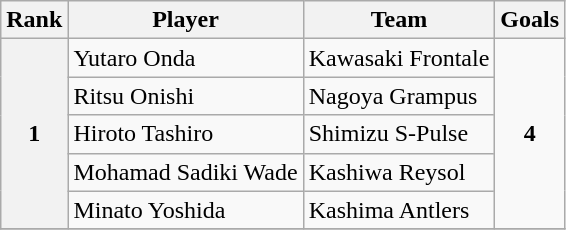<table class="wikitable" style="text-align:center">
<tr>
<th>Rank</th>
<th>Player</th>
<th>Team</th>
<th>Goals</th>
</tr>
<tr>
<th rowspan=5>1</th>
<td align="left"> Yutaro Onda</td>
<td align="left">Kawasaki Frontale</td>
<td rowspan=5><strong>4</strong></td>
</tr>
<tr>
<td align="left"> Ritsu Onishi</td>
<td align="left">Nagoya Grampus</td>
</tr>
<tr>
<td align="left"> Hiroto Tashiro</td>
<td align="left">Shimizu S-Pulse</td>
</tr>
<tr>
<td align="left"> Mohamad Sadiki Wade</td>
<td align="left">Kashiwa Reysol</td>
</tr>
<tr>
<td align="left"> Minato Yoshida</td>
<td align="left">Kashima Antlers</td>
</tr>
<tr>
</tr>
</table>
